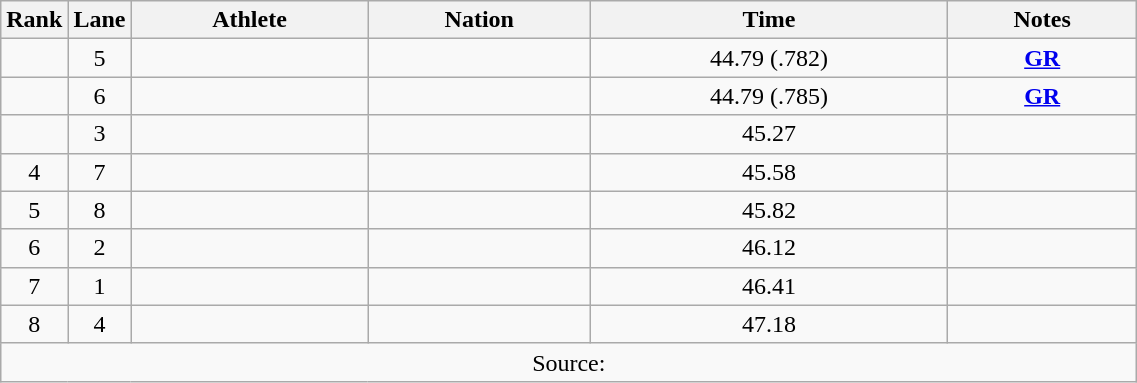<table class="wikitable sortable" style="text-align:center;width: 60%;">
<tr>
<th scope="col" style="width: 10px;">Rank</th>
<th scope="col" style="width: 10px;">Lane</th>
<th scope="col">Athlete</th>
<th scope="col">Nation</th>
<th scope="col">Time</th>
<th scope="col">Notes</th>
</tr>
<tr>
<td></td>
<td>5</td>
<td align=left></td>
<td align=left></td>
<td>44.79 (.782)</td>
<td><strong><a href='#'>GR</a></strong></td>
</tr>
<tr>
<td></td>
<td>6</td>
<td align=left></td>
<td align=left></td>
<td>44.79 (.785)</td>
<td><strong><a href='#'>GR</a></strong></td>
</tr>
<tr>
<td></td>
<td>3</td>
<td align=left></td>
<td align=left></td>
<td>45.27</td>
<td></td>
</tr>
<tr>
<td>4</td>
<td>7</td>
<td align=left></td>
<td align=left></td>
<td>45.58</td>
<td></td>
</tr>
<tr>
<td>5</td>
<td>8</td>
<td align=left></td>
<td align=left></td>
<td>45.82</td>
<td></td>
</tr>
<tr>
<td>6</td>
<td>2</td>
<td align=left></td>
<td align=left></td>
<td>46.12</td>
<td></td>
</tr>
<tr>
<td>7</td>
<td>1</td>
<td align=left></td>
<td align=left></td>
<td>46.41</td>
<td></td>
</tr>
<tr>
<td>8</td>
<td>4</td>
<td align=left></td>
<td align=left></td>
<td>47.18</td>
<td></td>
</tr>
<tr class="sortbottom">
<td colspan="6">Source:</td>
</tr>
</table>
